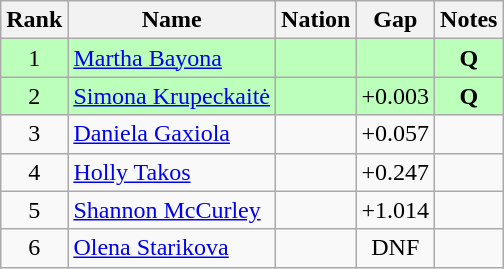<table class="wikitable sortable" style="text-align:center">
<tr>
<th>Rank</th>
<th>Name</th>
<th>Nation</th>
<th>Gap</th>
<th>Notes</th>
</tr>
<tr bgcolor=bbffbb>
<td>1</td>
<td align=left><a href='#'>Martha Bayona</a></td>
<td align=left></td>
<td></td>
<td><strong>Q</strong></td>
</tr>
<tr bgcolor=bbffbb>
<td>2</td>
<td align=left><a href='#'>Simona Krupeckaitė</a></td>
<td align=left></td>
<td>+0.003</td>
<td><strong>Q</strong></td>
</tr>
<tr>
<td>3</td>
<td align=left><a href='#'>Daniela Gaxiola</a></td>
<td align=left></td>
<td>+0.057</td>
<td></td>
</tr>
<tr>
<td>4</td>
<td align=left><a href='#'>Holly Takos</a></td>
<td align=left></td>
<td>+0.247</td>
<td></td>
</tr>
<tr>
<td>5</td>
<td align=left><a href='#'>Shannon McCurley</a></td>
<td align=left></td>
<td>+1.014</td>
<td></td>
</tr>
<tr>
<td>6</td>
<td align=left><a href='#'>Olena Starikova</a></td>
<td align=left></td>
<td>DNF</td>
<td></td>
</tr>
</table>
